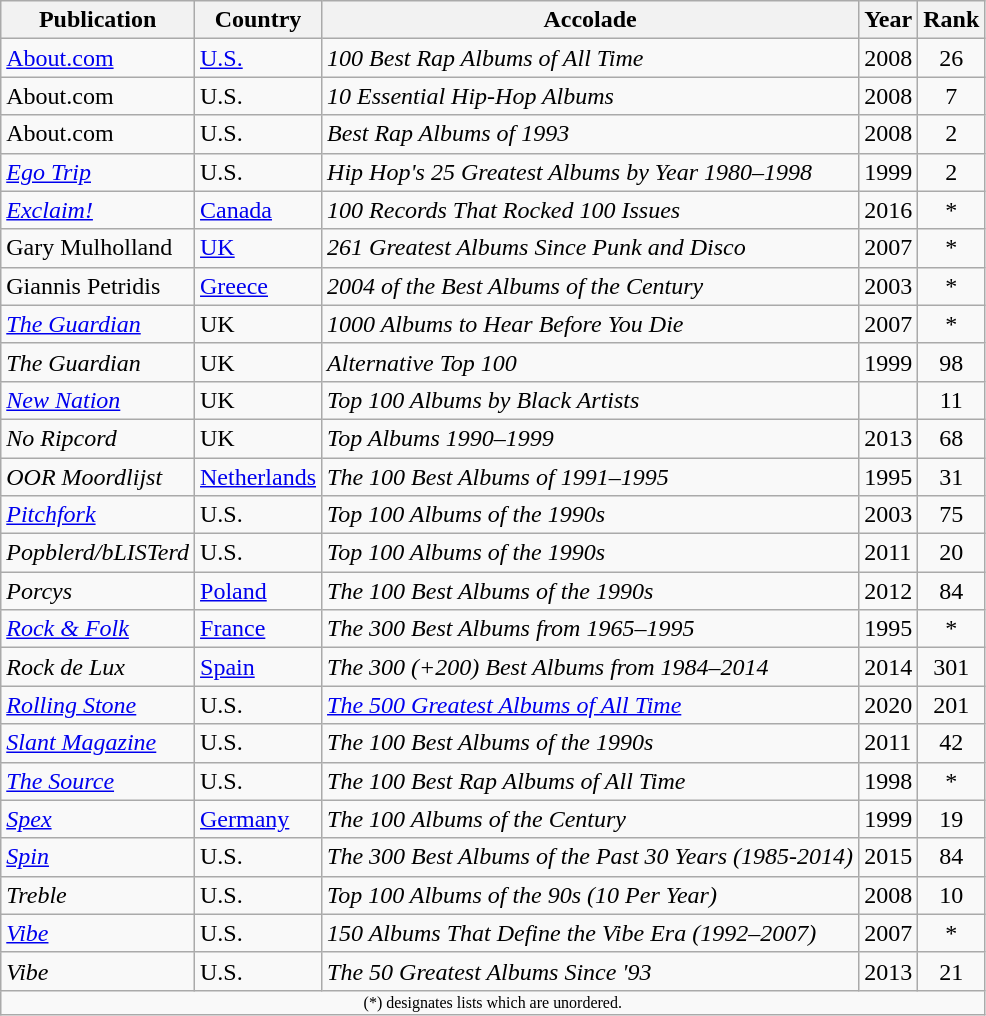<table class="wikitable">
<tr>
<th>Publication</th>
<th>Country</th>
<th>Accolade</th>
<th>Year</th>
<th align="center">Rank</th>
</tr>
<tr>
<td><a href='#'>About.com</a></td>
<td><a href='#'>U.S.</a></td>
<td><em>100 Best Rap Albums of All Time</em></td>
<td>2008</td>
<td style="text-align:center;">26</td>
</tr>
<tr>
<td>About.com</td>
<td>U.S.</td>
<td><em>10 Essential Hip-Hop Albums</em></td>
<td>2008</td>
<td style="text-align:center;">7</td>
</tr>
<tr>
<td>About.com</td>
<td>U.S.</td>
<td><em>Best Rap Albums of 1993</em></td>
<td>2008</td>
<td style="text-align:center;">2</td>
</tr>
<tr>
<td><em><a href='#'>Ego Trip</a></em></td>
<td>U.S.</td>
<td><em>Hip Hop's 25 Greatest Albums by Year 1980–1998</em></td>
<td>1999</td>
<td align="center">2</td>
</tr>
<tr>
<td><em><a href='#'>Exclaim!</a></em></td>
<td><a href='#'>Canada</a></td>
<td><em>100 Records That Rocked 100 Issues</em></td>
<td>2016</td>
<td align="center">*</td>
</tr>
<tr>
<td>Gary Mulholland</td>
<td><a href='#'>UK</a></td>
<td><em>261 Greatest Albums Since Punk and Disco</em></td>
<td>2007</td>
<td align="center">*</td>
</tr>
<tr>
<td>Giannis Petridis</td>
<td><a href='#'>Greece</a></td>
<td><em>2004 of the Best Albums of the Century</em></td>
<td>2003</td>
<td align="center">*</td>
</tr>
<tr>
<td><em><a href='#'>The Guardian</a></em></td>
<td>UK</td>
<td><em>1000 Albums to Hear Before You Die</em></td>
<td>2007</td>
<td align="center">*</td>
</tr>
<tr>
<td><em>The Guardian</em></td>
<td>UK</td>
<td><em>Alternative Top 100</em></td>
<td>1999</td>
<td align="center">98</td>
</tr>
<tr>
<td><em><a href='#'>New Nation</a></em></td>
<td>UK</td>
<td><em>Top 100 Albums by Black Artists</em></td>
<td></td>
<td align="center">11</td>
</tr>
<tr>
<td><em>No Ripcord</em></td>
<td>UK</td>
<td><em>Top Albums 1990–1999</em></td>
<td>2013</td>
<td align="center">68</td>
</tr>
<tr>
<td><em>OOR Moordlijst</em></td>
<td><a href='#'>Netherlands</a></td>
<td><em>The 100 Best Albums of 1991–1995</em></td>
<td>1995</td>
<td align="center">31</td>
</tr>
<tr>
<td><em><a href='#'>Pitchfork</a></em></td>
<td>U.S.</td>
<td><em>Top 100 Albums of the 1990s</em></td>
<td>2003</td>
<td align="center">75</td>
</tr>
<tr>
<td><em>Popblerd/bLISTerd</em></td>
<td>U.S.</td>
<td><em>Top 100 Albums of the 1990s</em></td>
<td>2011</td>
<td align="center">20</td>
</tr>
<tr>
<td><em>Porcys</em></td>
<td><a href='#'>Poland</a></td>
<td><em>The 100 Best Albums of the 1990s</em></td>
<td>2012</td>
<td align="center">84</td>
</tr>
<tr>
<td><em><a href='#'>Rock & Folk</a></em></td>
<td><a href='#'>France</a></td>
<td><em>The 300 Best Albums from 1965–1995</em></td>
<td>1995</td>
<td align="center">*</td>
</tr>
<tr>
<td><em>Rock de Lux</em></td>
<td><a href='#'>Spain</a></td>
<td><em>The 300 (+200) Best Albums from 1984–2014</em></td>
<td>2014</td>
<td align="center">301</td>
</tr>
<tr>
<td><em><a href='#'>Rolling Stone</a></em></td>
<td>U.S.</td>
<td><em><a href='#'>The 500 Greatest Albums of All Time</a></em></td>
<td>2020</td>
<td align="center">201</td>
</tr>
<tr>
<td><em><a href='#'>Slant Magazine</a></em></td>
<td>U.S.</td>
<td><em>The 100 Best Albums of the 1990s</em></td>
<td>2011</td>
<td align="center">42</td>
</tr>
<tr>
<td><em><a href='#'>The Source</a></em></td>
<td>U.S.</td>
<td><em>The 100 Best Rap Albums of All Time</em></td>
<td>1998</td>
<td align="center">*</td>
</tr>
<tr>
<td><em><a href='#'>Spex</a></em></td>
<td><a href='#'>Germany</a></td>
<td><em>The 100 Albums of the Century</em></td>
<td>1999</td>
<td align="center">19</td>
</tr>
<tr>
<td><em><a href='#'>Spin</a></em></td>
<td>U.S.</td>
<td><em>The 300 Best Albums of the Past 30 Years (1985-2014)</em></td>
<td>2015</td>
<td align="center">84</td>
</tr>
<tr>
<td><em>Treble</em></td>
<td>U.S.</td>
<td><em>Top 100 Albums of the 90s (10 Per Year)</em></td>
<td>2008</td>
<td align="center">10</td>
</tr>
<tr>
<td><em><a href='#'>Vibe</a></em></td>
<td>U.S.</td>
<td><em>150 Albums That Define the Vibe Era (1992–2007)</em></td>
<td>2007</td>
<td align="center">*</td>
</tr>
<tr>
<td><em>Vibe</em></td>
<td>U.S.</td>
<td><em>The 50 Greatest Albums Since '93</em></td>
<td>2013</td>
<td align="center">21</td>
</tr>
<tr>
<td colspan="7" style="text-align:center; font-size:8pt;">(*) designates lists which are unordered.</td>
</tr>
</table>
